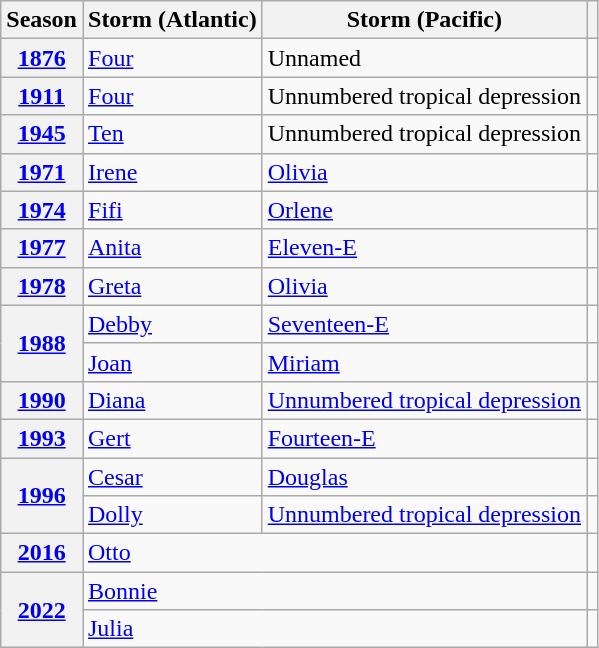<table class="wikitable plainrowheaders">
<tr>
<th scope="col">Season</th>
<th scope="col">Storm (Atlantic)</th>
<th scope="col">Storm (Pacific)</th>
<th scope="col"></th>
</tr>
<tr>
<th scope="row"><a href='#'>1876</a></th>
<td><a href='#'>Four</a></td>
<td>Unnamed</td>
<td></td>
</tr>
<tr>
<th scope="row"><a href='#'>1911</a></th>
<td><a href='#'>Four</a></td>
<td>Unnumbered tropical depression</td>
<td></td>
</tr>
<tr>
<th scope="row"><a href='#'>1945</a></th>
<td><a href='#'>Ten</a></td>
<td>Unnumbered tropical depression</td>
<td></td>
</tr>
<tr>
<th scope="row"><a href='#'>1971</a></th>
<td><a href='#'>Irene</a></td>
<td><a href='#'>Olivia</a></td>
<td></td>
</tr>
<tr>
<th scope="row"><a href='#'>1974</a></th>
<td><a href='#'>Fifi</a></td>
<td><a href='#'>Orlene</a></td>
<td></td>
</tr>
<tr>
<th scope="row"><a href='#'>1977</a></th>
<td><a href='#'>Anita</a></td>
<td><a href='#'>Eleven-E</a></td>
<td></td>
</tr>
<tr>
<th scope="row"><a href='#'>1978</a></th>
<td><a href='#'>Greta</a></td>
<td><a href='#'>Olivia</a></td>
<td></td>
</tr>
<tr>
<th rowspan="2" scope="row"><a href='#'>1988</a></th>
<td><a href='#'>Debby</a></td>
<td><a href='#'>Seventeen-E</a></td>
<td></td>
</tr>
<tr>
<td><a href='#'>Joan</a></td>
<td><a href='#'>Miriam</a></td>
<td></td>
</tr>
<tr>
<th scope="row"><a href='#'>1990</a></th>
<td><a href='#'>Diana</a></td>
<td><a href='#'>Unnumbered tropical depression</a></td>
<td></td>
</tr>
<tr>
<th scope="row"><a href='#'>1993</a></th>
<td><a href='#'>Gert</a></td>
<td><a href='#'>Fourteen-E</a></td>
<td></td>
</tr>
<tr>
<th rowspan="2" scope="row"><a href='#'>1996</a></th>
<td><a href='#'>Cesar</a></td>
<td><a href='#'>Douglas</a></td>
<td></td>
</tr>
<tr>
<td><a href='#'>Dolly</a></td>
<td><a href='#'>Unnumbered tropical depression</a></td>
<td></td>
</tr>
<tr>
<th scope="row"><a href='#'>2016</a></th>
<td colspan=2><div><a href='#'>Otto</a></div></td>
<td></td>
</tr>
<tr>
<th rowspan="2" scope="row"><a href='#'>2022</a></th>
<td colspan=2><div><a href='#'>Bonnie</a></div></td>
<td></td>
</tr>
<tr>
<td colspan=2><div><a href='#'>Julia</a></div></td>
<td></td>
</tr>
</table>
